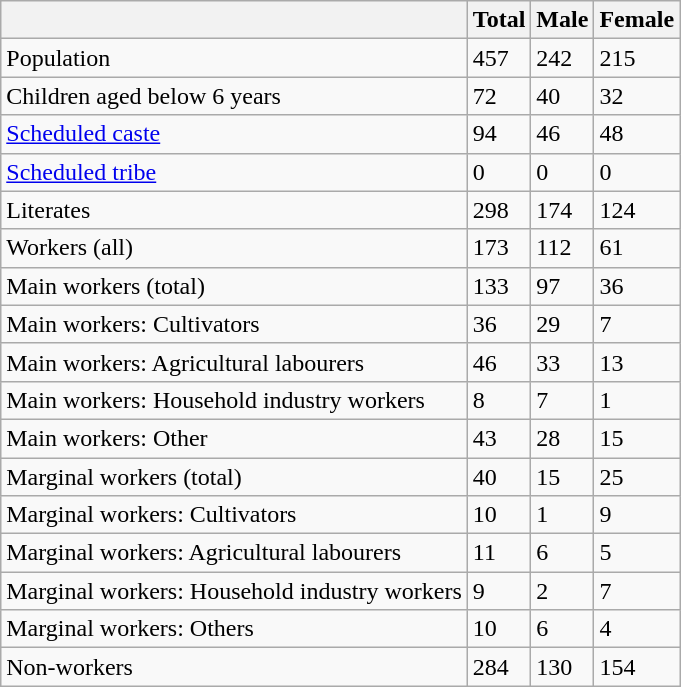<table class="wikitable sortable">
<tr>
<th></th>
<th>Total</th>
<th>Male</th>
<th>Female</th>
</tr>
<tr>
<td>Population</td>
<td>457</td>
<td>242</td>
<td>215</td>
</tr>
<tr>
<td>Children aged below 6 years</td>
<td>72</td>
<td>40</td>
<td>32</td>
</tr>
<tr>
<td><a href='#'>Scheduled caste</a></td>
<td>94</td>
<td>46</td>
<td>48</td>
</tr>
<tr>
<td><a href='#'>Scheduled tribe</a></td>
<td>0</td>
<td>0</td>
<td>0</td>
</tr>
<tr>
<td>Literates</td>
<td>298</td>
<td>174</td>
<td>124</td>
</tr>
<tr>
<td>Workers (all)</td>
<td>173</td>
<td>112</td>
<td>61</td>
</tr>
<tr>
<td>Main workers (total)</td>
<td>133</td>
<td>97</td>
<td>36</td>
</tr>
<tr>
<td>Main workers: Cultivators</td>
<td>36</td>
<td>29</td>
<td>7</td>
</tr>
<tr>
<td>Main workers: Agricultural labourers</td>
<td>46</td>
<td>33</td>
<td>13</td>
</tr>
<tr>
<td>Main workers: Household industry workers</td>
<td>8</td>
<td>7</td>
<td>1</td>
</tr>
<tr>
<td>Main workers: Other</td>
<td>43</td>
<td>28</td>
<td>15</td>
</tr>
<tr>
<td>Marginal workers (total)</td>
<td>40</td>
<td>15</td>
<td>25</td>
</tr>
<tr>
<td>Marginal workers: Cultivators</td>
<td>10</td>
<td>1</td>
<td>9</td>
</tr>
<tr>
<td>Marginal workers: Agricultural labourers</td>
<td>11</td>
<td>6</td>
<td>5</td>
</tr>
<tr>
<td>Marginal workers: Household industry workers</td>
<td>9</td>
<td>2</td>
<td>7</td>
</tr>
<tr>
<td>Marginal workers: Others</td>
<td>10</td>
<td>6</td>
<td>4</td>
</tr>
<tr>
<td>Non-workers</td>
<td>284</td>
<td>130</td>
<td>154</td>
</tr>
</table>
